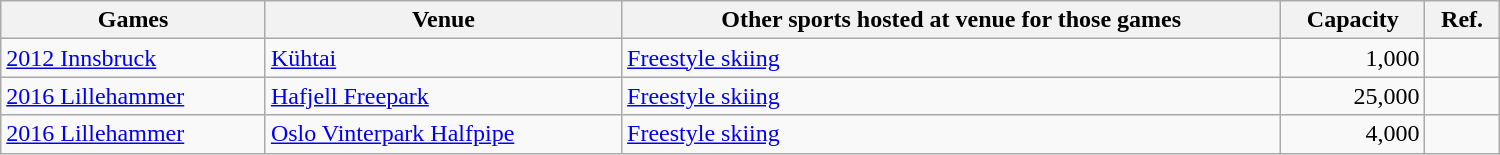<table class="wikitable sortable" width="1000px">
<tr>
<th>Games</th>
<th>Venue</th>
<th>Other sports hosted at venue for those games</th>
<th>Capacity</th>
<th>Ref.</th>
</tr>
<tr>
<td><a href='#'>2012 Innsbruck</a></td>
<td><a href='#'>Kühtai</a></td>
<td><a href='#'>Freestyle skiing</a></td>
<td align="right">1,000</td>
<td align="center"></td>
</tr>
<tr>
<td><a href='#'>2016 Lillehammer</a></td>
<td><a href='#'>Hafjell Freepark</a></td>
<td><a href='#'>Freestyle skiing</a></td>
<td align="right">25,000</td>
<td align="center"></td>
</tr>
<tr>
<td><a href='#'>2016 Lillehammer</a></td>
<td><a href='#'>Oslo Vinterpark Halfpipe</a></td>
<td><a href='#'>Freestyle skiing</a></td>
<td align="right">4,000</td>
<td align="center"></td>
</tr>
</table>
